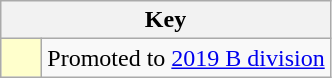<table class="wikitable" style="text-align: center;">
<tr>
<th colspan=2>Key</th>
</tr>
<tr>
<td style="background:#ffc; width:20px;"></td>
<td align=left>Promoted to <a href='#'>2019 B division</a></td>
</tr>
</table>
